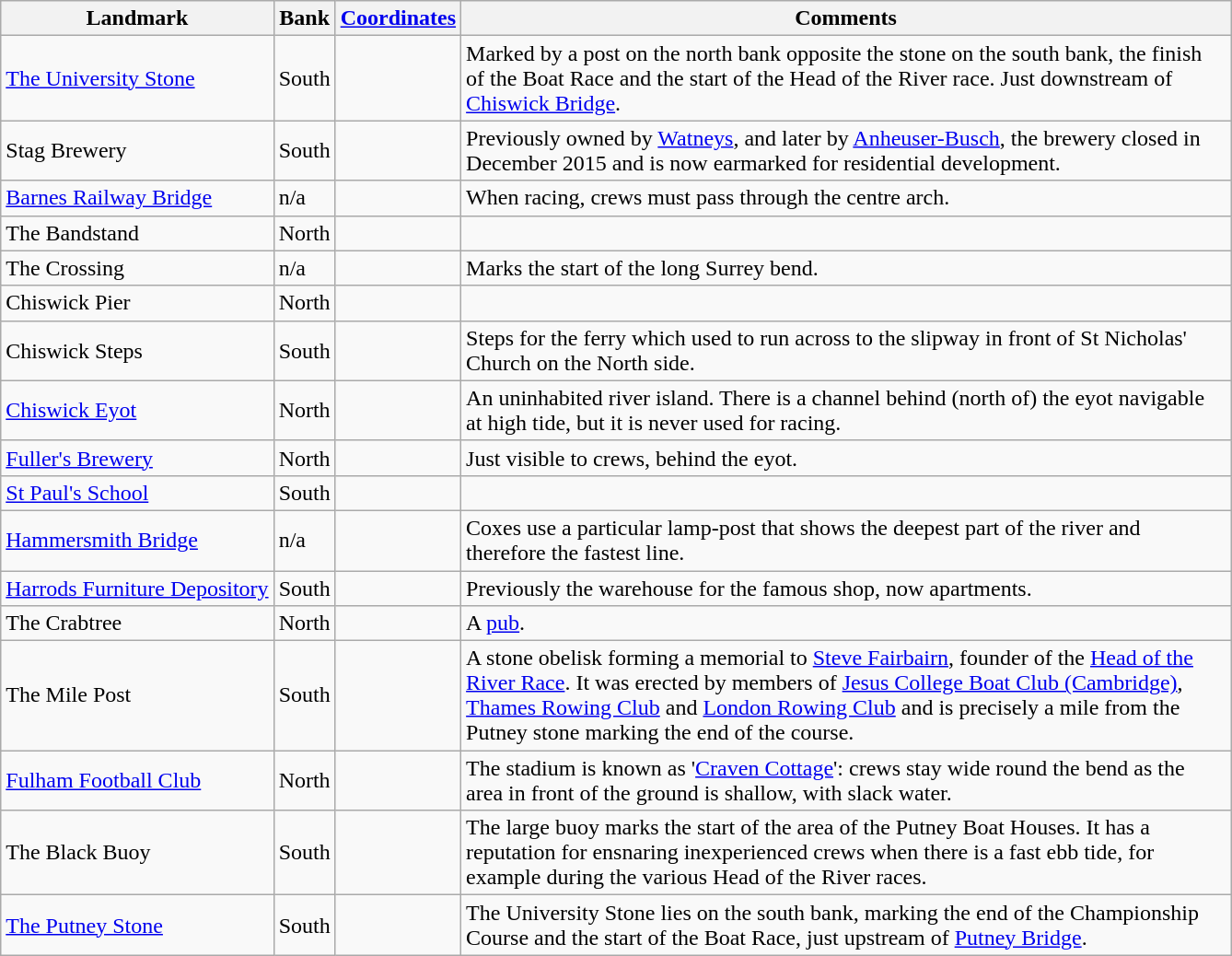<table class="wikitable">
<tr>
<th>Landmark</th>
<th>Bank</th>
<th><a href='#'>Coordinates</a></th>
<th width=550pt>Comments</th>
</tr>
<tr>
<td><a href='#'>The University Stone</a></td>
<td>South</td>
<td></td>
<td> Marked by a post on the north bank opposite the stone on the south bank, the finish of the Boat Race and the start of the Head of the River race. Just downstream of <a href='#'>Chiswick Bridge</a>.</td>
</tr>
<tr>
<td>Stag Brewery</td>
<td>South</td>
<td></td>
<td> Previously owned by <a href='#'>Watneys</a>, and later by <a href='#'>Anheuser-Busch</a>, the brewery closed in December 2015 and is now earmarked for residential development.</td>
</tr>
<tr>
<td><a href='#'>Barnes Railway Bridge</a></td>
<td>n/a</td>
<td></td>
<td> When racing, crews must pass through the centre arch.</td>
</tr>
<tr>
<td>The Bandstand</td>
<td>North</td>
<td></td>
<td></td>
</tr>
<tr>
<td>The Crossing</td>
<td>n/a</td>
<td></td>
<td>Marks the start of the long Surrey bend.</td>
</tr>
<tr>
<td>Chiswick Pier</td>
<td>North</td>
<td></td>
<td></td>
</tr>
<tr>
<td>Chiswick Steps</td>
<td>South</td>
<td></td>
<td>Steps for the ferry which used to run across to the slipway in front of St Nicholas' Church on the North side.</td>
</tr>
<tr>
<td><a href='#'>Chiswick Eyot</a></td>
<td>North</td>
<td></td>
<td>An uninhabited river island. There is a channel behind (north of) the eyot navigable at high tide, but it is never used for racing.</td>
</tr>
<tr>
<td><a href='#'>Fuller's Brewery</a></td>
<td>North</td>
<td></td>
<td>Just visible to crews, behind the eyot.</td>
</tr>
<tr>
<td><a href='#'>St Paul's School</a></td>
<td>South</td>
<td></td>
<td></td>
</tr>
<tr>
<td><a href='#'>Hammersmith Bridge</a></td>
<td>n/a</td>
<td></td>
<td>Coxes use a particular lamp-post that shows the deepest part of the river and therefore the fastest line.</td>
</tr>
<tr>
<td><a href='#'>Harrods Furniture Depository</a></td>
<td>South</td>
<td></td>
<td>Previously the warehouse for the famous shop, now apartments.</td>
</tr>
<tr>
<td>The Crabtree</td>
<td>North</td>
<td></td>
<td> A <a href='#'>pub</a>.</td>
</tr>
<tr>
<td>The Mile Post</td>
<td>South</td>
<td></td>
<td>A stone obelisk forming a memorial to <a href='#'>Steve Fairbairn</a>, founder of the <a href='#'>Head of the River Race</a>. It was erected by members of <a href='#'>Jesus College Boat Club (Cambridge)</a>, <a href='#'>Thames Rowing Club</a> and <a href='#'>London Rowing Club</a> and is precisely a mile from the Putney stone marking the end of the course.</td>
</tr>
<tr>
<td><a href='#'>Fulham Football Club</a></td>
<td>North</td>
<td></td>
<td> The stadium is known as '<a href='#'>Craven Cottage</a>': crews stay wide round the bend as the area in front of the ground is shallow, with slack water.</td>
</tr>
<tr>
<td>The Black Buoy</td>
<td>South</td>
<td></td>
<td> The large buoy marks the start of the area of the Putney Boat Houses. It has a reputation for ensnaring inexperienced crews when there is a fast ebb tide, for example during the various Head of the River races.</td>
</tr>
<tr>
<td><a href='#'>The Putney Stone</a></td>
<td>South</td>
<td></td>
<td> The University Stone lies on the south bank, marking the end of the Championship Course and the start of the Boat Race, just upstream of <a href='#'>Putney Bridge</a>.</td>
</tr>
</table>
